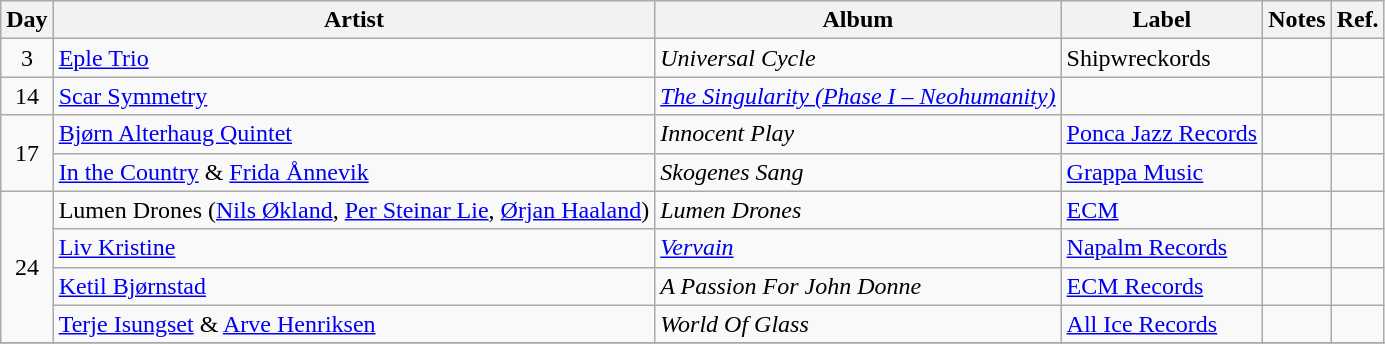<table class="wikitable" id="table_October">
<tr>
<th>Day</th>
<th>Artist</th>
<th>Album</th>
<th>Label</th>
<th>Notes</th>
<th>Ref.</th>
</tr>
<tr>
<td rowspan="1" style="text-align:center;">3</td>
<td><a href='#'>Eple Trio</a></td>
<td><em>Universal Cycle</em></td>
<td>Shipwreckords</td>
<td></td>
<td style="text-align:center;"></td>
</tr>
<tr>
<td rowspan="1" style="text-align:center;">14</td>
<td><a href='#'>Scar Symmetry</a></td>
<td><em><a href='#'>The Singularity (Phase I – Neohumanity)</a></em></td>
<td></td>
<td></td>
<td style="text-align:center;"></td>
</tr>
<tr>
<td rowspan="2" style="text-align:center;">17</td>
<td><a href='#'>Bjørn Alterhaug Quintet</a></td>
<td><em>Innocent Play</em></td>
<td><a href='#'>Ponca Jazz Records</a></td>
<td></td>
<td style="text-align:center;"></td>
</tr>
<tr>
<td><a href='#'>In the Country</a> & <a href='#'>Frida Ånnevik</a></td>
<td><em>Skogenes Sang</em></td>
<td><a href='#'>Grappa Music</a></td>
<td></td>
<td style="text-align:center;"></td>
</tr>
<tr>
<td rowspan="4" style="text-align:center;">24</td>
<td>Lumen Drones (<a href='#'>Nils Økland</a>, <a href='#'>Per Steinar Lie</a>, <a href='#'>Ørjan Haaland</a>)</td>
<td><em>Lumen Drones</em></td>
<td><a href='#'>ECM</a></td>
<td></td>
<td style="text-align:center;"></td>
</tr>
<tr>
<td><a href='#'>Liv Kristine</a></td>
<td><em><a href='#'>Vervain</a></em></td>
<td><a href='#'>Napalm Records</a></td>
<td></td>
<td style="text-align:center;"></td>
</tr>
<tr>
<td><a href='#'>Ketil Bjørnstad</a></td>
<td><em>A Passion For John Donne</em></td>
<td><a href='#'>ECM Records</a></td>
<td></td>
<td style="text-align:center;"></td>
</tr>
<tr>
<td><a href='#'>Terje Isungset</a> & <a href='#'>Arve Henriksen</a></td>
<td><em>World Of Glass</em></td>
<td><a href='#'>All Ice Records</a></td>
<td></td>
<td style="text-align:center;"></td>
</tr>
<tr>
</tr>
</table>
